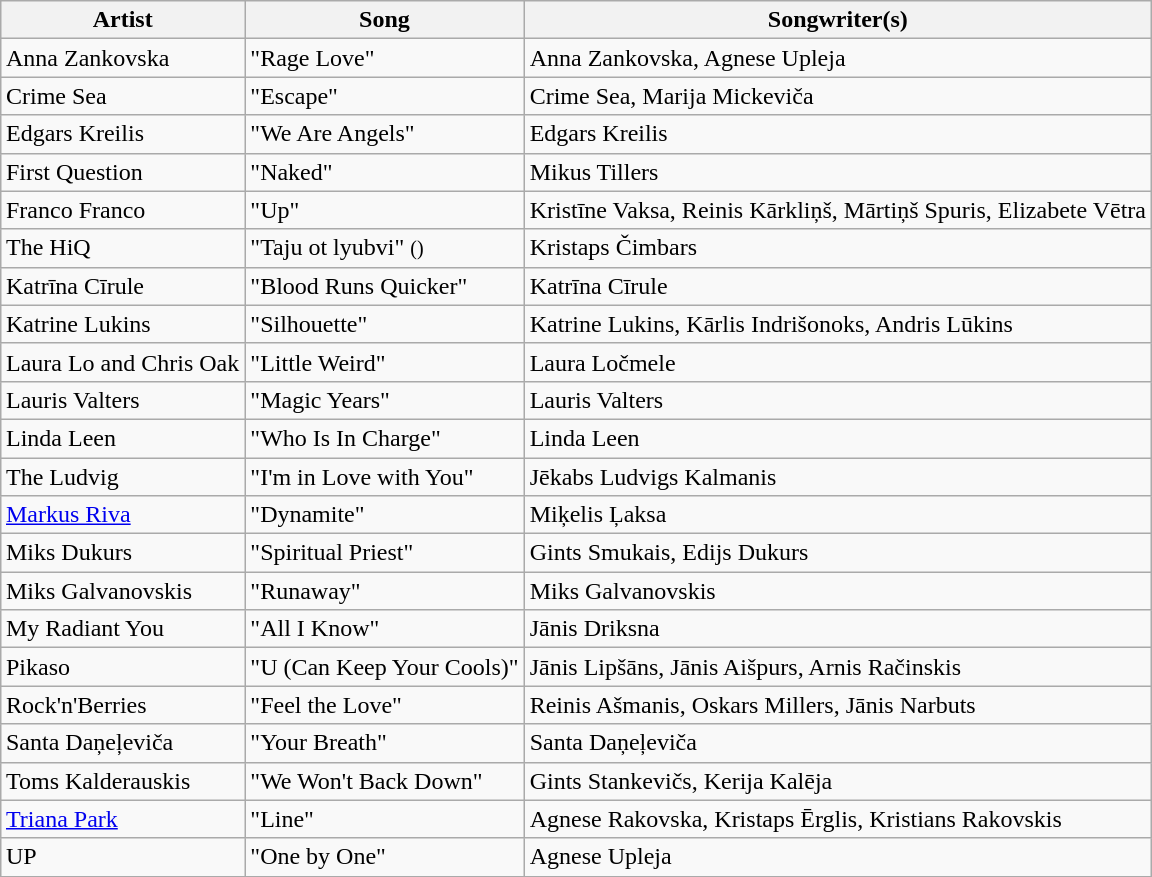<table class="sortable wikitable" style="margin: 1em auto 1em auto">
<tr>
<th>Artist</th>
<th>Song</th>
<th>Songwriter(s)</th>
</tr>
<tr>
<td>Anna Zankovska</td>
<td>"Rage Love"</td>
<td>Anna Zankovska, Agnese Upleja</td>
</tr>
<tr>
<td>Crime Sea</td>
<td>"Escape"</td>
<td>Crime Sea, Marija Mickeviča</td>
</tr>
<tr>
<td>Edgars Kreilis</td>
<td>"We Are Angels"</td>
<td>Edgars Kreilis</td>
</tr>
<tr>
<td>First Question</td>
<td>"Naked"</td>
<td>Mikus Tillers</td>
</tr>
<tr>
<td>Franco Franco</td>
<td>"Up"</td>
<td>Kristīne Vaksa, Reinis Kārkliņš, Mārtiņš Spuris, Elizabete Vētra</td>
</tr>
<tr>
<td data-sort-value="HiQ, The">The HiQ</td>
<td>"Taju ot lyubvi" <small>()</small></td>
<td>Kristaps Čimbars</td>
</tr>
<tr>
<td>Katrīna Cīrule</td>
<td>"Blood Runs Quicker"</td>
<td>Katrīna Cīrule</td>
</tr>
<tr>
<td>Katrine Lukins</td>
<td>"Silhouette"</td>
<td>Katrine Lukins, Kārlis Indrišonoks, Andris Lūkins</td>
</tr>
<tr>
<td>Laura Lo and Chris Oak</td>
<td>"Little Weird"</td>
<td>Laura Ločmele</td>
</tr>
<tr>
<td>Lauris Valters</td>
<td>"Magic Years"</td>
<td>Lauris Valters</td>
</tr>
<tr>
<td>Linda Leen</td>
<td>"Who Is In Charge"</td>
<td>Linda Leen</td>
</tr>
<tr>
<td data-sort-value="Ludvig, The">The Ludvig</td>
<td>"I'm in Love with You"</td>
<td>Jēkabs Ludvigs Kalmanis</td>
</tr>
<tr>
<td><a href='#'>Markus Riva</a></td>
<td>"Dynamite"</td>
<td>Miķelis Ļaksa</td>
</tr>
<tr>
<td>Miks Dukurs</td>
<td>"Spiritual Priest"</td>
<td>Gints Smukais, Edijs Dukurs</td>
</tr>
<tr>
<td>Miks Galvanovskis</td>
<td>"Runaway"</td>
<td>Miks Galvanovskis</td>
</tr>
<tr>
<td>My Radiant You</td>
<td>"All I Know"</td>
<td>Jānis Driksna</td>
</tr>
<tr>
<td>Pikaso</td>
<td>"U (Can Keep Your Cools)"</td>
<td>Jānis Lipšāns, Jānis Aišpurs, Arnis Račinskis</td>
</tr>
<tr>
<td>Rock'n'Berries</td>
<td>"Feel the Love"</td>
<td>Reinis Ašmanis, Oskars Millers, Jānis Narbuts</td>
</tr>
<tr>
<td>Santa Daņeļeviča</td>
<td>"Your Breath"</td>
<td>Santa Daņeļeviča</td>
</tr>
<tr>
<td>Toms Kalderauskis</td>
<td>"We Won't Back Down"</td>
<td>Gints Stankevičs, Kerija Kalēja</td>
</tr>
<tr>
<td><a href='#'>Triana Park</a></td>
<td>"Line"</td>
<td>Agnese Rakovska, Kristaps Ērglis, Kristians Rakovskis</td>
</tr>
<tr>
<td>UP</td>
<td>"One by One"</td>
<td>Agnese Upleja</td>
</tr>
</table>
